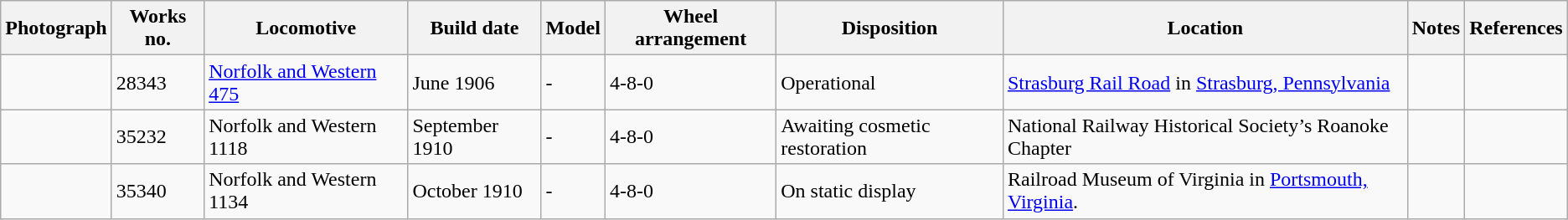<table class="wikitable">
<tr>
<th>Photograph</th>
<th>Works no.</th>
<th>Locomotive</th>
<th>Build date</th>
<th>Model</th>
<th>Wheel arrangement</th>
<th>Disposition</th>
<th>Location</th>
<th>Notes</th>
<th>References</th>
</tr>
<tr>
<td></td>
<td>28343</td>
<td><a href='#'>Norfolk and Western 475</a></td>
<td>June 1906</td>
<td>-</td>
<td>4-8-0</td>
<td>Operational</td>
<td><a href='#'>Strasburg Rail Road</a> in <a href='#'>Strasburg, Pennsylvania</a></td>
<td></td>
<td><br></td>
</tr>
<tr>
<td></td>
<td>35232</td>
<td>Norfolk and Western 1118</td>
<td>September 1910</td>
<td>-</td>
<td>4-8-0</td>
<td>Awaiting cosmetic restoration</td>
<td>National Railway Historical Society’s Roanoke Chapter</td>
<td></td>
<td></td>
</tr>
<tr>
<td></td>
<td>35340</td>
<td>Norfolk and Western 1134</td>
<td>October 1910</td>
<td>-</td>
<td>4-8-0</td>
<td>On static display</td>
<td>Railroad Museum of Virginia in <a href='#'>Portsmouth, Virginia</a>.</td>
<td></td>
<td></td>
</tr>
</table>
